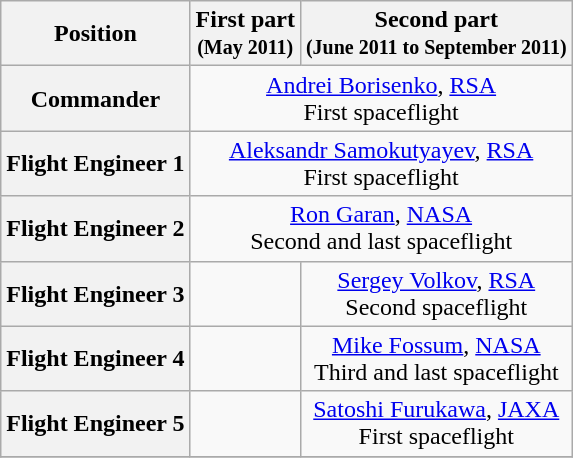<table class="wikitable">
<tr>
<th>Position</th>
<th>First part<br><small>(May 2011)</small></th>
<th>Second part<br><small>(June 2011 to September 2011)</small></th>
</tr>
<tr>
<th>Commander</th>
<td colspan=2 align=center> <a href='#'>Andrei Borisenko</a>, <a href='#'>RSA</a><br>First spaceflight</td>
</tr>
<tr>
<th>Flight Engineer 1</th>
<td colspan=2 align=center> <a href='#'>Aleksandr Samokutyayev</a>, <a href='#'>RSA</a><br>First spaceflight</td>
</tr>
<tr>
<th>Flight Engineer 2</th>
<td colspan=2 align=center> <a href='#'>Ron Garan</a>, <a href='#'>NASA</a><br>Second and last spaceflight</td>
</tr>
<tr>
<th>Flight Engineer 3</th>
<td></td>
<td colspan=1 align=center> <a href='#'>Sergey Volkov</a>, <a href='#'>RSA</a><br>Second spaceflight</td>
</tr>
<tr>
<th>Flight Engineer 4</th>
<td></td>
<td colspan=1 align=center> <a href='#'>Mike Fossum</a>, <a href='#'>NASA</a><br>Third and last spaceflight</td>
</tr>
<tr>
<th>Flight Engineer 5</th>
<td></td>
<td colspan=1 align=center> <a href='#'>Satoshi Furukawa</a>, <a href='#'>JAXA</a><br>First spaceflight</td>
</tr>
<tr>
</tr>
</table>
